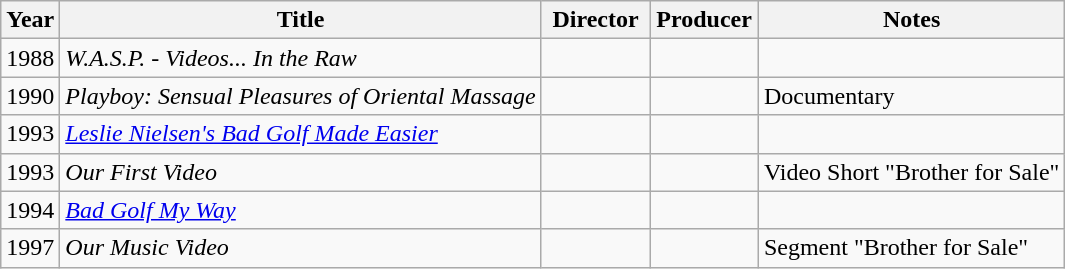<table class="wikitable">
<tr>
<th>Year</th>
<th>Title</th>
<th width=65>Director</th>
<th width=65>Producer</th>
<th>Notes</th>
</tr>
<tr>
<td>1988</td>
<td><em>W.A.S.P. - Videos... In the Raw</em></td>
<td></td>
<td></td>
<td></td>
</tr>
<tr>
<td>1990</td>
<td><em>Playboy: Sensual Pleasures of Oriental Massage</em></td>
<td></td>
<td></td>
<td>Documentary</td>
</tr>
<tr>
<td>1993</td>
<td><em><a href='#'>Leslie Nielsen's Bad Golf Made Easier</a></em></td>
<td></td>
<td></td>
<td></td>
</tr>
<tr>
<td>1993</td>
<td><em>Our First Video</em></td>
<td></td>
<td></td>
<td>Video Short "Brother for Sale"</td>
</tr>
<tr>
<td>1994</td>
<td><em><a href='#'>Bad Golf My Way</a></em></td>
<td></td>
<td></td>
<td></td>
</tr>
<tr>
<td>1997</td>
<td><em>Our Music Video</em></td>
<td></td>
<td></td>
<td>Segment "Brother for Sale"</td>
</tr>
</table>
